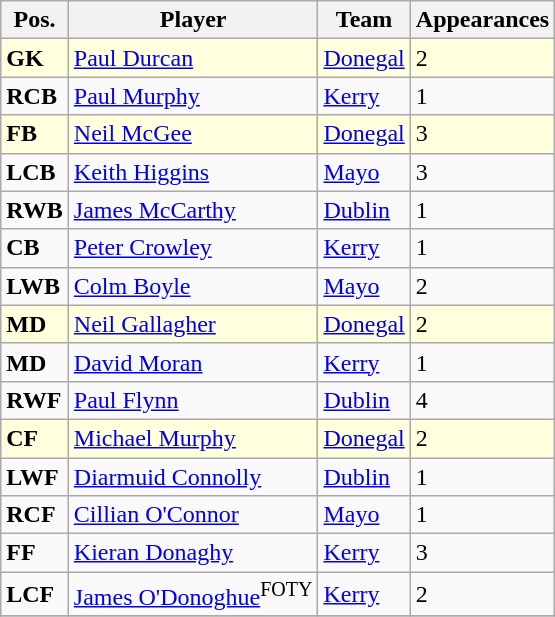<table class="wikitable">
<tr>
<th>Pos.</th>
<th>Player</th>
<th>Team</th>
<th>Appearances</th>
</tr>
<tr bgcolor=#FFFFDD>
<td><strong>GK</strong></td>
<td> <a href='#'>Paul Durcan</a></td>
<td><a href='#'>Donegal</a></td>
<td>2</td>
</tr>
<tr>
<td><strong>RCB</strong></td>
<td> <a href='#'>Paul Murphy</a></td>
<td><a href='#'>Kerry</a></td>
<td>1</td>
</tr>
<tr bgcolor=#FFFFDD>
<td><strong>FB</strong></td>
<td> <a href='#'>Neil McGee</a></td>
<td><a href='#'>Donegal</a></td>
<td>3</td>
</tr>
<tr>
<td><strong>LCB</strong></td>
<td> <a href='#'>Keith Higgins</a></td>
<td><a href='#'>Mayo</a></td>
<td>3</td>
</tr>
<tr>
<td><strong>RWB</strong></td>
<td> <a href='#'>James McCarthy</a></td>
<td><a href='#'>Dublin</a></td>
<td>1</td>
</tr>
<tr>
<td><strong>CB</strong></td>
<td> <a href='#'>Peter Crowley</a></td>
<td><a href='#'>Kerry</a></td>
<td>1</td>
</tr>
<tr>
<td><strong>LWB</strong></td>
<td> <a href='#'>Colm Boyle</a></td>
<td><a href='#'>Mayo</a></td>
<td>2</td>
</tr>
<tr bgcolor=#FFFFDD>
<td><strong>MD</strong></td>
<td> <a href='#'>Neil Gallagher</a></td>
<td><a href='#'>Donegal</a></td>
<td>2</td>
</tr>
<tr>
<td><strong>MD</strong></td>
<td> <a href='#'>David Moran</a></td>
<td><a href='#'>Kerry</a></td>
<td>1</td>
</tr>
<tr>
<td><strong>RWF</strong></td>
<td> <a href='#'>Paul Flynn</a></td>
<td><a href='#'>Dublin</a></td>
<td>4</td>
</tr>
<tr bgcolor=#FFFFDD>
<td><strong>CF</strong></td>
<td> <a href='#'>Michael Murphy</a></td>
<td><a href='#'>Donegal</a></td>
<td>2</td>
</tr>
<tr>
<td><strong>LWF</strong></td>
<td> <a href='#'>Diarmuid Connolly</a></td>
<td><a href='#'>Dublin</a></td>
<td>1</td>
</tr>
<tr>
<td><strong>RCF</strong></td>
<td><a href='#'>Cillian O'Connor</a></td>
<td><a href='#'>Mayo</a></td>
<td>1</td>
</tr>
<tr>
<td><strong>FF</strong></td>
<td> <a href='#'>Kieran Donaghy</a></td>
<td><a href='#'>Kerry</a></td>
<td>3</td>
</tr>
<tr>
<td><strong>LCF</strong></td>
<td> <a href='#'>James O'Donoghue</a><sup>FOTY</sup></td>
<td><a href='#'>Kerry</a></td>
<td>2</td>
</tr>
<tr>
</tr>
</table>
